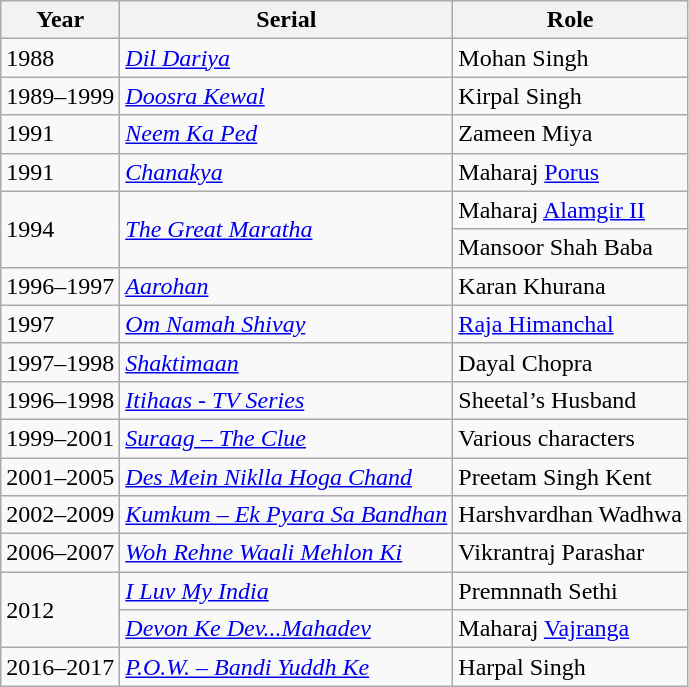<table class="wikitable sortable">
<tr>
<th>Year</th>
<th>Serial</th>
<th>Role</th>
</tr>
<tr>
<td>1988</td>
<td><em><a href='#'>Dil Dariya</a></em></td>
<td>Mohan Singh</td>
</tr>
<tr>
<td>1989–1999</td>
<td><em><a href='#'>Doosra Kewal</a></em></td>
<td>Kirpal Singh</td>
</tr>
<tr>
<td>1991</td>
<td><em><a href='#'>Neem Ka Ped</a></em></td>
<td>Zameen Miya</td>
</tr>
<tr>
<td>1991</td>
<td><em><a href='#'> Chanakya</a></em></td>
<td>Maharaj <a href='#'>Porus</a></td>
</tr>
<tr>
<td rowspan = "2">1994</td>
<td rowspan = "2"><em><a href='#'>The Great Maratha</a></em></td>
<td>Maharaj <a href='#'>Alamgir II</a></td>
</tr>
<tr>
<td>Mansoor Shah Baba</td>
</tr>
<tr>
<td>1996–1997</td>
<td><em><a href='#'>Aarohan</a></em></td>
<td>Karan Khurana</td>
</tr>
<tr>
<td>1997</td>
<td><em><a href='#'>Om Namah Shivay</a></em></td>
<td><a href='#'>Raja Himanchal</a></td>
</tr>
<tr>
<td>1997–1998</td>
<td><em><a href='#'>Shaktimaan</a></em></td>
<td>Dayal Chopra</td>
</tr>
<tr>
<td>1996–1998</td>
<td><em><a href='#'>Itihaas - TV Series</a></em></td>
<td>Sheetal’s Husband</td>
</tr>
<tr>
<td>1999–2001</td>
<td><em><a href='#'>Suraag – The Clue</a></em></td>
<td>Various characters</td>
</tr>
<tr>
<td>2001–2005</td>
<td><em><a href='#'>Des Mein Niklla Hoga Chand</a></em></td>
<td>Preetam Singh Kent</td>
</tr>
<tr>
<td>2002–2009</td>
<td><em><a href='#'>Kumkum – Ek Pyara Sa Bandhan</a></em></td>
<td>Harshvardhan Wadhwa</td>
</tr>
<tr>
<td>2006–2007</td>
<td><em><a href='#'>Woh Rehne Waali Mehlon Ki</a></em></td>
<td>Vikrantraj Parashar</td>
</tr>
<tr>
<td rowspan = "2">2012</td>
<td><em><a href='#'>I Luv My India</a></em></td>
<td>Premnnath Sethi</td>
</tr>
<tr>
<td><em><a href='#'>Devon Ke Dev...Mahadev</a></em></td>
<td>Maharaj <a href='#'>Vajranga</a></td>
</tr>
<tr>
<td>2016–2017</td>
<td><em><a href='#'>P.O.W. – Bandi Yuddh Ke</a></em></td>
<td>Harpal Singh</td>
</tr>
</table>
